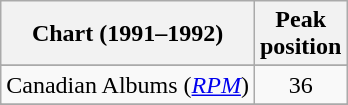<table class="wikitable plainrowheaders sortable" border="1">
<tr>
<th scope="col">Chart (1991–1992)</th>
<th scope="col">Peak<br>position</th>
</tr>
<tr>
</tr>
<tr>
</tr>
<tr>
<td>Canadian Albums (<em><a href='#'>RPM</a></em>)</td>
<td style="text-align:center;">36</td>
</tr>
<tr>
</tr>
<tr>
</tr>
<tr>
</tr>
<tr>
</tr>
<tr>
</tr>
<tr>
</tr>
<tr>
</tr>
<tr>
</tr>
<tr>
</tr>
</table>
